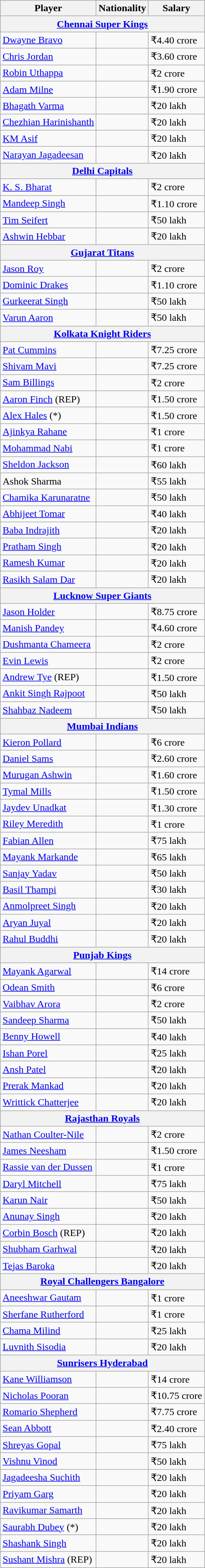<table class="wikitable collapsible">
<tr>
<th>Player</th>
<th>Nationality</th>
<th>Salary</th>
</tr>
<tr>
<th colspan="3"><strong><a href='#'>Chennai Super Kings</a></strong></th>
</tr>
<tr>
<td><a href='#'>Dwayne Bravo</a></td>
<td></td>
<td>₹4.40 crore</td>
</tr>
<tr>
<td><a href='#'>Chris Jordan</a></td>
<td></td>
<td>₹3.60 crore</td>
</tr>
<tr>
<td><a href='#'>Robin Uthappa</a></td>
<td></td>
<td>₹2 crore</td>
</tr>
<tr>
<td><a href='#'>Adam Milne</a></td>
<td></td>
<td>₹1.90 crore</td>
</tr>
<tr>
<td><a href='#'>Bhagath Varma</a></td>
<td></td>
<td>₹20 lakh</td>
</tr>
<tr>
<td><a href='#'>Chezhian Harinishanth</a></td>
<td></td>
<td>₹20 lakh</td>
</tr>
<tr>
<td><a href='#'>KM Asif</a></td>
<td></td>
<td>₹20 lakh</td>
</tr>
<tr>
<td><a href='#'>Narayan Jagadeesan</a></td>
<td></td>
<td>₹20 lakh</td>
</tr>
<tr>
<th colspan="3"><strong><a href='#'>Delhi Capitals</a></strong></th>
</tr>
<tr>
<td><a href='#'>K. S. Bharat</a></td>
<td></td>
<td>₹2 crore</td>
</tr>
<tr>
<td><a href='#'>Mandeep Singh</a></td>
<td></td>
<td>₹1.10 crore</td>
</tr>
<tr>
<td><a href='#'>Tim Seifert</a></td>
<td></td>
<td>₹50 lakh</td>
</tr>
<tr>
<td><a href='#'>Ashwin Hebbar</a></td>
<td></td>
<td>₹20 lakh</td>
</tr>
<tr>
<th colspan="3"><a href='#'>Gujarat Titans</a></th>
</tr>
<tr>
<td><a href='#'>Jason Roy</a></td>
<td></td>
<td>₹2 crore</td>
</tr>
<tr>
<td><a href='#'>Dominic Drakes</a></td>
<td></td>
<td>₹1.10 crore</td>
</tr>
<tr>
<td><a href='#'>Gurkeerat Singh</a></td>
<td></td>
<td>₹50 lakh</td>
</tr>
<tr>
<td><a href='#'>Varun Aaron</a></td>
<td></td>
<td>₹50 lakh</td>
</tr>
<tr>
<th colspan="3"><strong><a href='#'>Kolkata Knight Riders</a></strong></th>
</tr>
<tr>
<td><a href='#'>Pat Cummins</a></td>
<td></td>
<td>₹7.25 crore</td>
</tr>
<tr>
<td><a href='#'>Shivam Mavi</a></td>
<td></td>
<td>₹7.25 crore</td>
</tr>
<tr>
<td><a href='#'>Sam Billings</a></td>
<td></td>
<td>₹2 crore</td>
</tr>
<tr>
<td><a href='#'>Aaron Finch</a> (REP)</td>
<td></td>
<td>₹1.50 crore</td>
</tr>
<tr>
<td><a href='#'>Alex Hales</a> (*)</td>
<td></td>
<td>₹1.50 crore</td>
</tr>
<tr>
<td><a href='#'>Ajinkya Rahane</a></td>
<td></td>
<td>₹1 crore</td>
</tr>
<tr>
<td><a href='#'>Mohammad Nabi</a></td>
<td></td>
<td>₹1 crore</td>
</tr>
<tr>
<td><a href='#'>Sheldon Jackson</a></td>
<td></td>
<td>₹60 lakh</td>
</tr>
<tr>
<td>Ashok Sharma</td>
<td></td>
<td>₹55 lakh</td>
</tr>
<tr>
<td><a href='#'>Chamika Karunaratne</a></td>
<td></td>
<td>₹50 lakh</td>
</tr>
<tr>
<td><a href='#'>Abhijeet Tomar</a></td>
<td></td>
<td>₹40 lakh</td>
</tr>
<tr>
<td><a href='#'>Baba Indrajith</a></td>
<td></td>
<td>₹20 lakh</td>
</tr>
<tr>
<td><a href='#'>Pratham Singh</a></td>
<td></td>
<td>₹20 lakh</td>
</tr>
<tr>
<td><a href='#'>Ramesh Kumar</a></td>
<td></td>
<td>₹20 lakh</td>
</tr>
<tr>
<td><a href='#'>Rasikh Salam Dar</a></td>
<td></td>
<td>₹20 lakh</td>
</tr>
<tr>
<th colspan="3"><strong><a href='#'>Lucknow Super Giants</a></strong></th>
</tr>
<tr>
<td><a href='#'>Jason Holder</a></td>
<td></td>
<td>₹8.75 crore</td>
</tr>
<tr>
<td><a href='#'>Manish Pandey</a></td>
<td></td>
<td>₹4.60 crore</td>
</tr>
<tr>
<td><a href='#'>Dushmanta Chameera</a></td>
<td></td>
<td>₹2 crore</td>
</tr>
<tr>
<td><a href='#'>Evin Lewis</a></td>
<td></td>
<td>₹2 crore</td>
</tr>
<tr>
<td><a href='#'>Andrew Tye</a> (REP)</td>
<td></td>
<td>₹1.50 crore</td>
</tr>
<tr>
<td><a href='#'>Ankit Singh Rajpoot</a></td>
<td></td>
<td>₹50 lakh</td>
</tr>
<tr>
<td><a href='#'>Shahbaz Nadeem</a></td>
<td></td>
<td>₹50 lakh</td>
</tr>
<tr>
<th colspan="3"><strong><a href='#'>Mumbai Indians</a></strong></th>
</tr>
<tr>
<td><a href='#'>Kieron Pollard</a></td>
<td></td>
<td>₹6 crore</td>
</tr>
<tr>
<td><a href='#'>Daniel Sams</a></td>
<td></td>
<td>₹2.60 crore</td>
</tr>
<tr>
<td><a href='#'>Murugan Ashwin</a></td>
<td></td>
<td>₹1.60 crore</td>
</tr>
<tr>
<td><a href='#'>Tymal Mills</a></td>
<td></td>
<td>₹1.50 crore</td>
</tr>
<tr>
<td><a href='#'>Jaydev Unadkat</a></td>
<td></td>
<td>₹1.30 crore</td>
</tr>
<tr>
<td><a href='#'>Riley Meredith</a></td>
<td></td>
<td>₹1 crore</td>
</tr>
<tr>
<td><a href='#'>Fabian Allen</a></td>
<td></td>
<td>₹75 lakh</td>
</tr>
<tr>
<td><a href='#'>Mayank Markande</a></td>
<td></td>
<td>₹65 lakh</td>
</tr>
<tr>
<td><a href='#'>Sanjay Yadav</a></td>
<td></td>
<td>₹50 lakh</td>
</tr>
<tr>
<td><a href='#'>Basil Thampi</a></td>
<td></td>
<td>₹30 lakh</td>
</tr>
<tr>
<td><a href='#'>Anmolpreet Singh</a></td>
<td></td>
<td>₹20 lakh</td>
</tr>
<tr>
<td><a href='#'>Aryan Juyal</a></td>
<td></td>
<td>₹20 lakh</td>
</tr>
<tr>
<td><a href='#'>Rahul Buddhi</a></td>
<td></td>
<td>₹20 lakh</td>
</tr>
<tr>
<th colspan="3"><strong><a href='#'>Punjab Kings</a></strong></th>
</tr>
<tr>
<td><a href='#'>Mayank Agarwal</a></td>
<td></td>
<td>₹14 crore</td>
</tr>
<tr>
<td><a href='#'>Odean Smith</a></td>
<td></td>
<td>₹6 crore</td>
</tr>
<tr>
<td><a href='#'>Vaibhav Arora</a></td>
<td></td>
<td>₹2 crore</td>
</tr>
<tr>
<td><a href='#'>Sandeep Sharma</a></td>
<td></td>
<td>₹50 lakh</td>
</tr>
<tr>
<td><a href='#'>Benny Howell</a></td>
<td></td>
<td>₹40 lakh</td>
</tr>
<tr>
<td><a href='#'>Ishan Porel</a></td>
<td></td>
<td>₹25 lakh</td>
</tr>
<tr>
<td><a href='#'>Ansh Patel</a></td>
<td></td>
<td>₹20 lakh</td>
</tr>
<tr>
<td><a href='#'>Prerak Mankad</a></td>
<td></td>
<td>₹20 lakh</td>
</tr>
<tr>
<td><a href='#'>Writtick Chatterjee</a></td>
<td></td>
<td>₹20 lakh</td>
</tr>
<tr>
<th colspan="3"><strong><a href='#'>Rajasthan Royals</a></strong></th>
</tr>
<tr>
<td><a href='#'>Nathan Coulter-Nile</a></td>
<td></td>
<td>₹2 crore</td>
</tr>
<tr>
<td><a href='#'>James Neesham</a></td>
<td></td>
<td>₹1.50 crore</td>
</tr>
<tr>
<td><a href='#'>Rassie van der Dussen</a></td>
<td></td>
<td>₹1 crore</td>
</tr>
<tr>
<td><a href='#'>Daryl Mitchell</a></td>
<td></td>
<td>₹75 lakh</td>
</tr>
<tr>
<td><a href='#'>Karun Nair</a></td>
<td></td>
<td>₹50 lakh</td>
</tr>
<tr>
<td><a href='#'>Anunay Singh</a></td>
<td></td>
<td>₹20 lakh</td>
</tr>
<tr>
<td><a href='#'>Corbin Bosch</a> (REP)</td>
<td></td>
<td>₹20 lakh</td>
</tr>
<tr>
<td><a href='#'>Shubham Garhwal</a></td>
<td></td>
<td>₹20 lakh</td>
</tr>
<tr>
<td><a href='#'>Tejas Baroka</a></td>
<td></td>
<td>₹20 lakh</td>
</tr>
<tr>
<th colspan="3"><strong><a href='#'>Royal Challengers Bangalore</a></strong></th>
</tr>
<tr>
<td><a href='#'>Aneeshwar Gautam</a></td>
<td></td>
<td>₹1 crore</td>
</tr>
<tr>
<td><a href='#'>Sherfane Rutherford</a></td>
<td></td>
<td>₹1 crore</td>
</tr>
<tr>
<td><a href='#'>Chama Milind</a></td>
<td></td>
<td>₹25 lakh</td>
</tr>
<tr>
<td><a href='#'>Luvnith Sisodia</a></td>
<td></td>
<td>₹20 lakh</td>
</tr>
<tr>
<th colspan="3"><strong><a href='#'>Sunrisers Hyderabad</a></strong></th>
</tr>
<tr>
<td><a href='#'>Kane Williamson</a></td>
<td></td>
<td>₹14 crore</td>
</tr>
<tr>
<td><a href='#'>Nicholas Pooran</a></td>
<td></td>
<td>₹10.75 crore</td>
</tr>
<tr>
<td><a href='#'>Romario Shepherd</a></td>
<td></td>
<td>₹7.75 crore</td>
</tr>
<tr>
<td><a href='#'>Sean Abbott</a></td>
<td></td>
<td>₹2.40 crore</td>
</tr>
<tr>
<td><a href='#'>Shreyas Gopal</a></td>
<td></td>
<td>₹75 lakh</td>
</tr>
<tr>
<td><a href='#'>Vishnu Vinod</a></td>
<td></td>
<td>₹50 lakh</td>
</tr>
<tr>
<td><a href='#'>Jagadeesha Suchith</a></td>
<td></td>
<td>₹20 lakh</td>
</tr>
<tr>
<td><a href='#'>Priyam Garg</a></td>
<td></td>
<td>₹20 lakh</td>
</tr>
<tr>
<td><a href='#'>Ravikumar Samarth</a></td>
<td></td>
<td>₹20 lakh</td>
</tr>
<tr>
<td><a href='#'>Saurabh Dubey</a> (*)</td>
<td></td>
<td>₹20 lakh</td>
</tr>
<tr>
<td><a href='#'>Shashank Singh</a></td>
<td></td>
<td>₹20 lakh</td>
</tr>
<tr>
<td><a href='#'>Sushant Mishra</a> (REP)</td>
<td></td>
<td>₹20 lakh</td>
</tr>
</table>
